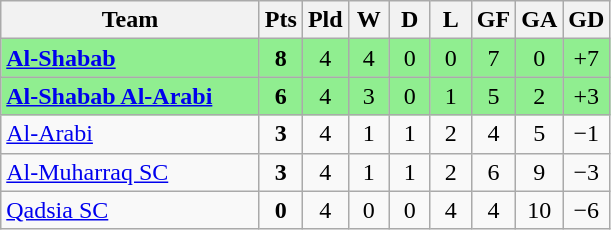<table class="wikitable" style="text-align: center;">
<tr>
<th width="165">Team</th>
<th width="20">Pts</th>
<th width="20">Pld</th>
<th width="20">W</th>
<th width="20">D</th>
<th width="20">L</th>
<th width="20">GF</th>
<th width="20">GA</th>
<th width="20">GD</th>
</tr>
<tr bgcolor=lightgreen>
<td style="text-align:left;"> <strong><a href='#'>Al-Shabab</a></strong></td>
<td><strong>8</strong></td>
<td>4</td>
<td>4</td>
<td>0</td>
<td>0</td>
<td>7</td>
<td>0</td>
<td>+7</td>
</tr>
<tr bgcolor=lightgreen>
<td style="text-align:left;"> <strong><a href='#'>Al-Shabab Al-Arabi</a></strong></td>
<td><strong>6</strong></td>
<td>4</td>
<td>3</td>
<td>0</td>
<td>1</td>
<td>5</td>
<td>2</td>
<td>+3</td>
</tr>
<tr>
<td style="text-align:left;"> <a href='#'>Al-Arabi</a></td>
<td><strong>3</strong></td>
<td>4</td>
<td>1</td>
<td>1</td>
<td>2</td>
<td>4</td>
<td>5</td>
<td>−1</td>
</tr>
<tr>
<td style="text-align:left;"> <a href='#'>Al-Muharraq SC</a></td>
<td><strong>3</strong></td>
<td>4</td>
<td>1</td>
<td>1</td>
<td>2</td>
<td>6</td>
<td>9</td>
<td>−3</td>
</tr>
<tr>
<td style="text-align:left;"> <a href='#'>Qadsia SC</a></td>
<td><strong>0</strong></td>
<td>4</td>
<td>0</td>
<td>0</td>
<td>4</td>
<td>4</td>
<td>10</td>
<td>−6</td>
</tr>
</table>
